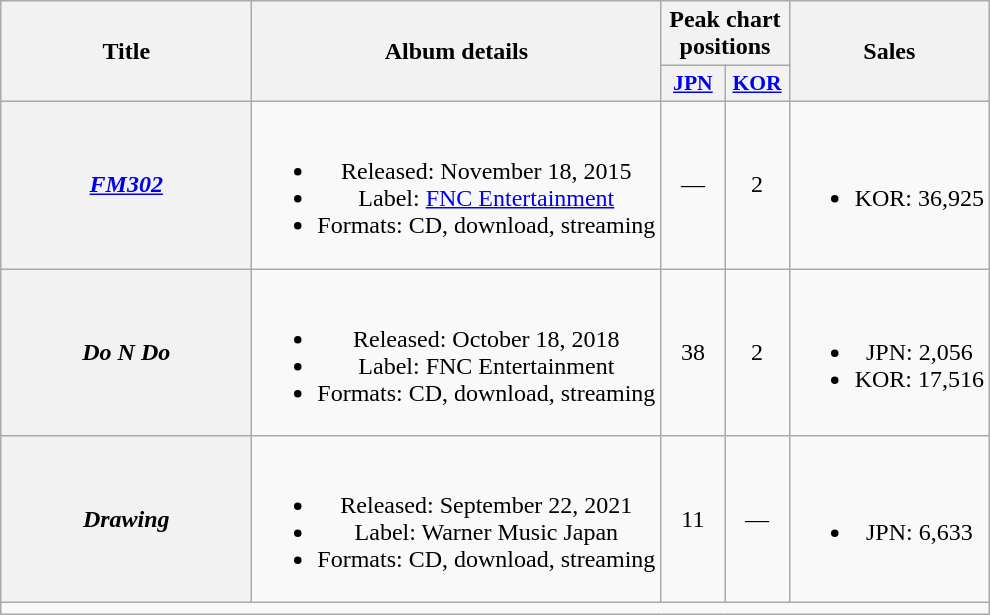<table class="wikitable plainrowheaders" style="text-align:center;">
<tr>
<th scope="col" rowspan="2" style="width:10em;">Title</th>
<th scope="col" rowspan="2">Album details</th>
<th scope="col" colspan="2">Peak chart positions</th>
<th scope="col" rowspan="2">Sales</th>
</tr>
<tr>
<th scope="col" style="width:2.5em;font-size:90%;"><a href='#'>JPN</a><br></th>
<th scope="col" style="width:2.5em;font-size:90%;"><a href='#'>KOR</a><br></th>
</tr>
<tr>
<th scope="row"><em><a href='#'>FM302</a></em></th>
<td><br><ul><li>Released: November 18, 2015 </li><li>Label: <a href='#'>FNC Entertainment</a></li><li>Formats: CD, download, streaming</li></ul></td>
<td>—</td>
<td>2</td>
<td><br><ul><li>KOR: 36,925</li></ul></td>
</tr>
<tr>
<th scope="row"><em>Do N Do</em></th>
<td><br><ul><li>Released: October 18, 2018 </li><li>Label: FNC Entertainment</li><li>Formats: CD, download, streaming</li></ul></td>
<td>38</td>
<td>2</td>
<td><br><ul><li>JPN: 2,056</li><li>KOR: 17,516</li></ul></td>
</tr>
<tr>
<th scope="row"><em>Drawing</em></th>
<td><br><ul><li>Released: September 22, 2021 </li><li>Label: Warner Music Japan</li><li>Formats: CD, download, streaming</li></ul></td>
<td>11</td>
<td>—</td>
<td><br><ul><li>JPN: 6,633</li></ul></td>
</tr>
<tr>
<td colspan="5"></td>
</tr>
</table>
